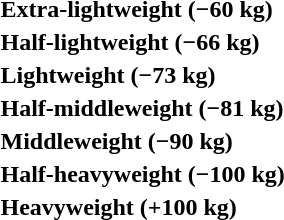<table>
<tr>
<th rowspan=2 style="text-align:left;">Extra-lightweight (−60 kg)</th>
<td rowspan=2></td>
<td rowspan=2></td>
<td></td>
</tr>
<tr>
<td></td>
</tr>
<tr>
<th rowspan=2 style="text-align:left;">Half-lightweight (−66 kg)</th>
<td rowspan=2></td>
<td rowspan=2></td>
<td></td>
</tr>
<tr>
<td></td>
</tr>
<tr>
<th rowspan=2 style="text-align:left;">Lightweight (−73 kg)</th>
<td rowspan=2></td>
<td rowspan=2></td>
<td></td>
</tr>
<tr>
<td></td>
</tr>
<tr>
<th rowspan=2 style="text-align:left;">Half-middleweight (−81 kg)</th>
<td rowspan=2></td>
<td rowspan=2></td>
<td></td>
</tr>
<tr>
<td></td>
</tr>
<tr>
<th rowspan=2 style="text-align:left;">Middleweight (−90 kg)</th>
<td rowspan=2></td>
<td rowspan=2></td>
<td></td>
</tr>
<tr>
<td></td>
</tr>
<tr>
<th rowspan=2 style="text-align:left;">Half-heavyweight (−100 kg)</th>
<td rowspan=2></td>
<td rowspan=2></td>
<td></td>
</tr>
<tr>
<td></td>
</tr>
<tr>
<th rowspan=2 style="text-align:left;">Heavyweight (+100 kg)</th>
<td rowspan=2></td>
<td rowspan=2></td>
<td></td>
</tr>
<tr>
<td></td>
</tr>
</table>
